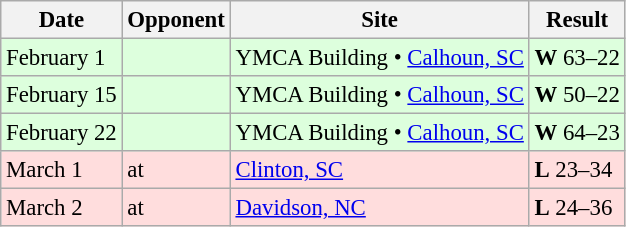<table class="wikitable" style="font-size:95%;">
<tr>
<th>Date</th>
<th>Opponent</th>
<th>Site</th>
<th>Result</th>
</tr>
<tr style="background: #ddffdd;">
<td>February 1</td>
<td></td>
<td>YMCA Building • <a href='#'>Calhoun, SC</a></td>
<td><strong>W</strong> 63–22</td>
</tr>
<tr style="background: #ddffdd;">
<td>February 15</td>
<td></td>
<td>YMCA Building • <a href='#'>Calhoun, SC</a></td>
<td><strong>W</strong> 50–22</td>
</tr>
<tr style="background: #ddffdd;">
<td>February 22</td>
<td></td>
<td>YMCA Building • <a href='#'>Calhoun, SC</a></td>
<td><strong>W</strong> 64–23</td>
</tr>
<tr style="background: #ffdddd;">
<td>March 1</td>
<td>at </td>
<td><a href='#'>Clinton, SC</a></td>
<td><strong>L</strong> 23–34</td>
</tr>
<tr style="background: #ffdddd;">
<td>March 2</td>
<td>at </td>
<td><a href='#'>Davidson, NC</a></td>
<td><strong>L</strong> 24–36</td>
</tr>
</table>
